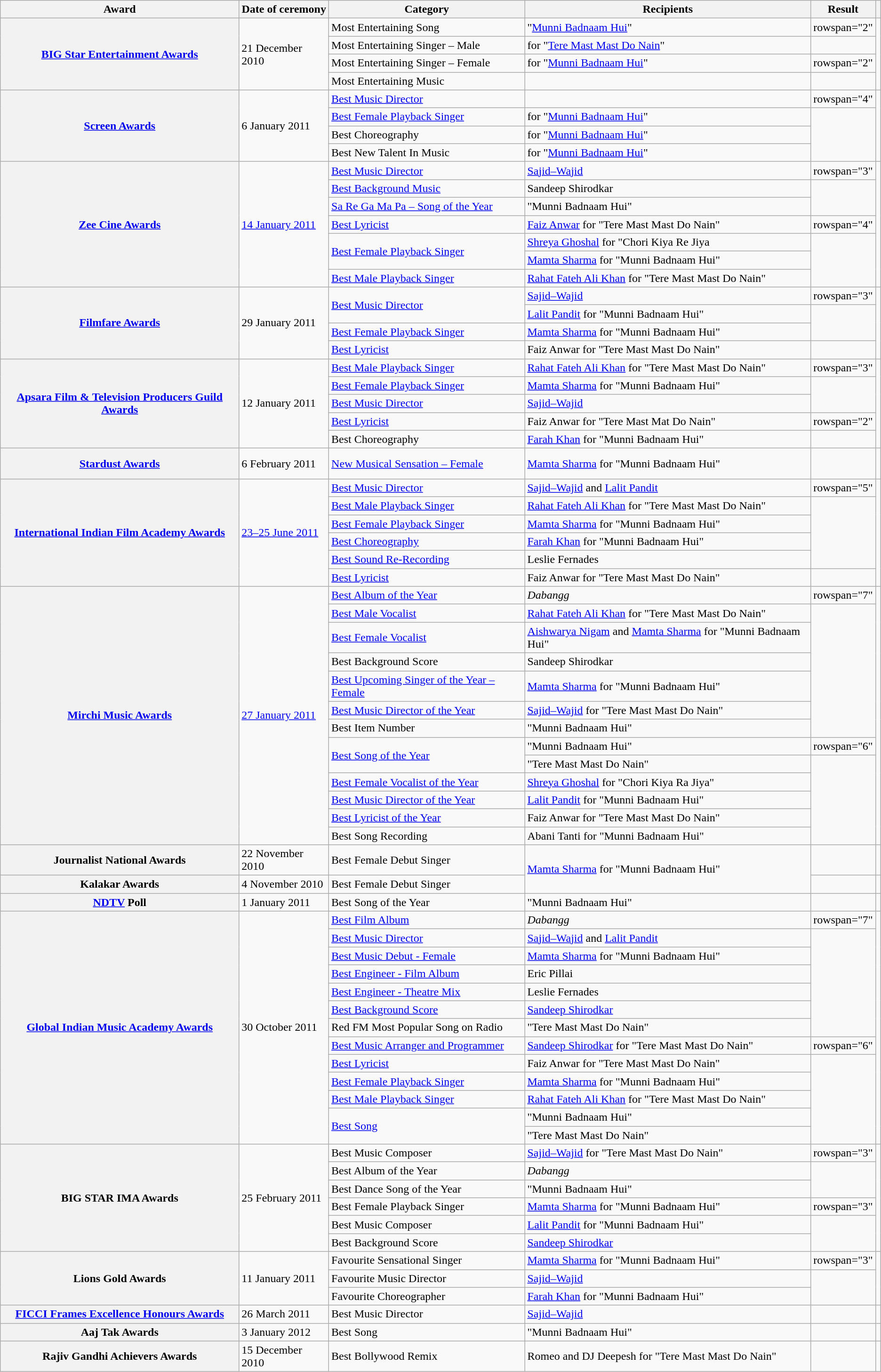<table class="wikitable plainrowheaders sortable">
<tr>
<th scope="col">Award</th>
<th scope="col">Date of ceremony</th>
<th scope="col">Category</th>
<th scope="col">Recipients</th>
<th scope="col">Result</th>
<th scope="col" class="unsortable"></th>
</tr>
<tr>
<th scope="row" rowspan="4"><a href='#'>BIG Star Entertainment Awards</a></th>
<td rowspan="4">21 December 2010</td>
<td>Most Entertaining Song</td>
<td>"<a href='#'>Munni Badnaam Hui</a>"</td>
<td>rowspan="2"</td>
<td rowspan="4" style="text-align:center;"><br></td>
</tr>
<tr>
<td>Most Entertaining Singer – Male</td>
<td> for "<a href='#'>Tere Mast Mast Do Nain</a>"</td>
</tr>
<tr>
<td>Most Entertaining Singer – Female</td>
<td> for "<a href='#'>Munni Badnaam Hui</a>"</td>
<td>rowspan="2"</td>
</tr>
<tr>
<td>Most Entertaining Music</td>
<td></td>
</tr>
<tr>
<th scope="row" rowspan="4"><a href='#'>Screen Awards</a></th>
<td rowspan="4">6 January 2011</td>
<td><a href='#'>Best Music Director</a></td>
<td></td>
<td>rowspan="4"</td>
<td rowspan="4" style="text-align:center;"><br><br></td>
</tr>
<tr>
<td><a href='#'>Best Female Playback Singer</a></td>
<td> for "<a href='#'>Munni Badnaam Hui</a>"</td>
</tr>
<tr>
<td>Best Choreography</td>
<td> for "<a href='#'>Munni Badnaam Hui</a>"</td>
</tr>
<tr>
<td>Best New Talent In Music</td>
<td> for "<a href='#'>Munni Badnaam Hui</a>"</td>
</tr>
<tr>
<th scope="row" rowspan="7"><a href='#'>Zee Cine Awards</a></th>
<td rowspan="7"><a href='#'>14 January 2011</a></td>
<td><a href='#'>Best Music Director</a></td>
<td><a href='#'>Sajid–Wajid</a></td>
<td>rowspan="3"</td>
<td rowspan="7" style="text-align:center;"><br><br></td>
</tr>
<tr>
<td><a href='#'>Best Background Music</a></td>
<td>Sandeep Shirodkar</td>
</tr>
<tr>
<td><a href='#'>Sa Re Ga Ma Pa – Song of the Year</a></td>
<td>"Munni Badnaam Hui"</td>
</tr>
<tr>
<td><a href='#'>Best Lyricist</a></td>
<td><a href='#'>Faiz Anwar</a> for "Tere Mast Mast Do Nain"</td>
<td>rowspan="4"</td>
</tr>
<tr>
<td rowspan="2"><a href='#'>Best Female Playback Singer</a></td>
<td><a href='#'>Shreya Ghoshal</a> for "Chori Kiya Re Jiya</td>
</tr>
<tr>
<td><a href='#'>Mamta Sharma</a> for "Munni Badnaam Hui"</td>
</tr>
<tr>
<td><a href='#'>Best Male Playback Singer</a></td>
<td><a href='#'>Rahat Fateh Ali Khan</a> for "Tere Mast Mast Do Nain"</td>
</tr>
<tr>
<th scope="row" rowspan="4"><a href='#'>Filmfare Awards</a></th>
<td rowspan="4">29 January 2011</td>
<td rowspan="2"><a href='#'>Best Music Director</a></td>
<td><a href='#'>Sajid–Wajid</a></td>
<td>rowspan="3"</td>
<td rowspan="4" style="text-align:center;"><br><br></td>
</tr>
<tr>
<td><a href='#'>Lalit Pandit</a> for "Munni Badnaam Hui"</td>
</tr>
<tr>
<td><a href='#'>Best Female Playback Singer</a></td>
<td><a href='#'>Mamta Sharma</a> for "Munni Badnaam Hui"</td>
</tr>
<tr>
<td><a href='#'>Best Lyricist</a></td>
<td>Faiz Anwar for "Tere Mast Mast Do Nain"</td>
<td></td>
</tr>
<tr>
<th scope="row" rowspan="5"><a href='#'>Apsara Film & Television Producers Guild Awards</a></th>
<td rowspan="5">12 January 2011</td>
<td><a href='#'>Best Male Playback Singer</a></td>
<td><a href='#'>Rahat Fateh Ali Khan</a> for "Tere Mast Mast Do Nain"</td>
<td>rowspan="3"</td>
<td rowspan="5" style="text-align:center;"><br><br></td>
</tr>
<tr>
<td><a href='#'>Best Female Playback Singer</a></td>
<td><a href='#'>Mamta Sharma</a> for "Munni Badnaam Hui"</td>
</tr>
<tr>
<td><a href='#'>Best Music Director</a></td>
<td><a href='#'>Sajid–Wajid</a></td>
</tr>
<tr>
<td><a href='#'>Best Lyricist</a></td>
<td>Faiz Anwar for "Tere Mast Mat Do Nain"</td>
<td>rowspan="2"</td>
</tr>
<tr>
<td>Best Choreography</td>
<td><a href='#'>Farah Khan</a> for "Munni Badnaam Hui"</td>
</tr>
<tr>
<th scope="row"><a href='#'>Stardust Awards</a></th>
<td>6 February 2011</td>
<td><a href='#'>New Musical Sensation – Female</a></td>
<td><a href='#'>Mamta Sharma</a> for "Munni Badnaam Hui"</td>
<td></td>
<td style="text-align:center;"><br><br></td>
</tr>
<tr>
<th rowspan="6" scope="row"><a href='#'>International Indian Film Academy Awards</a></th>
<td rowspan="6"><a href='#'>23–25 June 2011</a></td>
<td><a href='#'>Best Music Director</a></td>
<td><a href='#'>Sajid–Wajid</a> and <a href='#'>Lalit Pandit</a></td>
<td>rowspan="5"</td>
<td rowspan="6" style="text-align:center;"><br><br><br></td>
</tr>
<tr>
<td><a href='#'>Best Male Playback Singer</a></td>
<td><a href='#'>Rahat Fateh Ali Khan</a> for "Tere Mast Mast Do Nain"</td>
</tr>
<tr>
<td><a href='#'>Best Female Playback Singer</a></td>
<td><a href='#'>Mamta Sharma</a> for "Munni Badnaam Hui"</td>
</tr>
<tr>
<td><a href='#'>Best Choreography</a></td>
<td><a href='#'>Farah Khan</a> for "Munni Badnaam Hui"</td>
</tr>
<tr>
<td><a href='#'>Best Sound Re-Recording</a></td>
<td>Leslie Fernades</td>
</tr>
<tr>
<td><a href='#'>Best Lyricist</a></td>
<td>Faiz Anwar for "Tere Mast Mast Do Nain"</td>
<td></td>
</tr>
<tr>
<th rowspan="13" scope="row"><a href='#'>Mirchi Music Awards</a></th>
<td rowspan="13"><a href='#'>27 January 2011</a></td>
<td><a href='#'>Best Album of the Year</a></td>
<td><em>Dabangg</em></td>
<td>rowspan="7"</td>
<td rowspan="13" style="text-align:center;"><br><br><br><br></td>
</tr>
<tr>
<td><a href='#'>Best Male Vocalist</a></td>
<td><a href='#'>Rahat Fateh Ali Khan</a> for "Tere Mast Mast Do Nain"</td>
</tr>
<tr>
<td><a href='#'>Best Female Vocalist</a></td>
<td><a href='#'>Aishwarya Nigam</a> and <a href='#'>Mamta Sharma</a> for "Munni Badnaam Hui"</td>
</tr>
<tr>
<td>Best Background Score</td>
<td>Sandeep Shirodkar</td>
</tr>
<tr>
<td><a href='#'>Best Upcoming Singer of the Year – Female</a></td>
<td><a href='#'>Mamta Sharma</a> for "Munni Badnaam Hui"</td>
</tr>
<tr>
<td><a href='#'>Best Music Director of the Year</a></td>
<td><a href='#'>Sajid–Wajid</a> for "Tere Mast Mast Do Nain"</td>
</tr>
<tr>
<td>Best Item Number</td>
<td>"Munni Badnaam Hui"</td>
</tr>
<tr>
<td rowspan="2"><a href='#'>Best Song of the Year</a></td>
<td>"Munni Badnaam Hui"</td>
<td>rowspan="6"</td>
</tr>
<tr>
<td>"Tere Mast Mast Do Nain"</td>
</tr>
<tr>
<td><a href='#'>Best Female Vocalist of the Year</a></td>
<td><a href='#'>Shreya Ghoshal</a> for "Chori Kiya Ra Jiya"</td>
</tr>
<tr>
<td><a href='#'>Best Music Director of the Year</a></td>
<td><a href='#'>Lalit Pandit</a> for "Munni Badnaam Hui"</td>
</tr>
<tr>
<td><a href='#'>Best Lyricist of the Year</a></td>
<td>Faiz Anwar for "Tere Mast Mast Do Nain"</td>
</tr>
<tr>
<td>Best Song Recording</td>
<td>Abani Tanti for "Munni Badnaam Hui"</td>
</tr>
<tr>
<th rowspan="1" scope="row">Journalist National Awards</th>
<td>22 November 2010</td>
<td>Best Female Debut Singer</td>
<td rowspan="2"><a href='#'>Mamta Sharma</a> for "Munni Badnaam Hui"</td>
<td></td>
<td></td>
</tr>
<tr>
<th rowspan="1" scope="row">Kalakar Awards</th>
<td>4 November 2010</td>
<td>Best Female Debut Singer</td>
<td></td>
<td style="text-align:center;"></td>
</tr>
<tr>
<th rowspan="1" scope="row"><a href='#'>NDTV</a> Poll</th>
<td>1 January 2011</td>
<td>Best Song of the Year</td>
<td>"Munni Badnaam Hui"</td>
<td></td>
<td style="text-align:center;"></td>
</tr>
<tr>
<th rowspan="13" scope="row"><a href='#'>Global Indian Music Academy Awards</a></th>
<td rowspan="13">30 October 2011</td>
<td><a href='#'>Best Film Album</a></td>
<td><em>Dabangg</em></td>
<td>rowspan="7"</td>
<td rowspan="13" style="text-align:center;"><br><br></td>
</tr>
<tr>
<td><a href='#'>Best Music Director</a></td>
<td><a href='#'>Sajid–Wajid</a> and <a href='#'>Lalit Pandit</a></td>
</tr>
<tr>
<td><a href='#'>Best Music Debut - Female</a></td>
<td><a href='#'>Mamta Sharma</a> for "Munni Badnaam Hui"</td>
</tr>
<tr>
<td><a href='#'>Best Engineer - Film Album</a></td>
<td>Eric Pillai</td>
</tr>
<tr>
<td><a href='#'>Best Engineer - Theatre Mix</a></td>
<td>Leslie Fernades</td>
</tr>
<tr>
<td><a href='#'>Best Background Score</a></td>
<td><a href='#'>Sandeep Shirodkar</a></td>
</tr>
<tr>
<td>Red FM Most Popular Song on Radio</td>
<td>"Tere Mast Mast Do Nain"</td>
</tr>
<tr>
<td><a href='#'>Best Music Arranger and Programmer</a></td>
<td><a href='#'>Sandeep Shirodkar</a> for "Tere Mast Mast Do Nain"</td>
<td>rowspan="6"</td>
</tr>
<tr>
<td><a href='#'>Best Lyricist</a></td>
<td>Faiz Anwar for "Tere Mast Mast Do Nain"</td>
</tr>
<tr>
<td><a href='#'>Best Female Playback Singer</a></td>
<td><a href='#'>Mamta Sharma</a> for "Munni Badnaam Hui"</td>
</tr>
<tr>
<td><a href='#'>Best Male Playback Singer</a></td>
<td><a href='#'>Rahat Fateh Ali Khan</a> for "Tere Mast Mast Do Nain"</td>
</tr>
<tr>
<td rowspan="2"><a href='#'>Best Song</a></td>
<td>"Munni Badnaam Hui"</td>
</tr>
<tr>
<td>"Tere Mast Mast Do Nain"</td>
</tr>
<tr>
<th rowspan="6" scope="row">BIG STAR IMA Awards</th>
<td rowspan="6">25 February 2011</td>
<td>Best Music Composer</td>
<td><a href='#'>Sajid–Wajid</a> for "Tere Mast Mast Do Nain"</td>
<td>rowspan="3"</td>
<td rowspan="6" style="text-align:center;"></td>
</tr>
<tr>
<td>Best Album of the Year</td>
<td><em>Dabangg</em></td>
</tr>
<tr>
<td>Best Dance Song of the Year</td>
<td>"Munni Badnaam Hui"</td>
</tr>
<tr>
<td>Best Female Playback Singer</td>
<td><a href='#'>Mamta Sharma</a> for "Munni Badnaam Hui"</td>
<td>rowspan="3"</td>
</tr>
<tr>
<td>Best Music Composer</td>
<td><a href='#'>Lalit Pandit</a> for "Munni Badnaam Hui"</td>
</tr>
<tr>
<td>Best Background Score</td>
<td><a href='#'>Sandeep Shirodkar</a></td>
</tr>
<tr>
<th scope="row" rowspan="3">Lions Gold Awards</th>
<td rowspan="3">11 January 2011</td>
<td>Favourite Sensational Singer</td>
<td><a href='#'>Mamta Sharma</a> for "Munni Badnaam Hui"</td>
<td>rowspan="3"</td>
<td rowspan="3" style="text-align:center;"></td>
</tr>
<tr>
<td>Favourite Music Director</td>
<td><a href='#'>Sajid–Wajid</a></td>
</tr>
<tr>
<td>Favourite Choreographer</td>
<td><a href='#'>Farah Khan</a> for "Munni Badnaam Hui"</td>
</tr>
<tr>
<th scope="row"><a href='#'>FICCI Frames Excellence Honours Awards</a></th>
<td>26 March 2011</td>
<td>Best Music Director</td>
<td><a href='#'>Sajid–Wajid</a></td>
<td></td>
<td style="text-align:center;"></td>
</tr>
<tr>
<th scope="row">Aaj Tak Awards</th>
<td>3 January 2012</td>
<td>Best Song</td>
<td>"Munni Badnaam Hui"</td>
<td></td>
<td style="text-align:center;"></td>
</tr>
<tr>
<th scope="row">Rajiv Gandhi Achievers Awards</th>
<td>15 December 2010</td>
<td>Best Bollywood Remix</td>
<td>Romeo and DJ Deepesh for "Tere Mast Mast Do Nain"</td>
<td></td>
<td style="text-align:center;"></td>
</tr>
</table>
